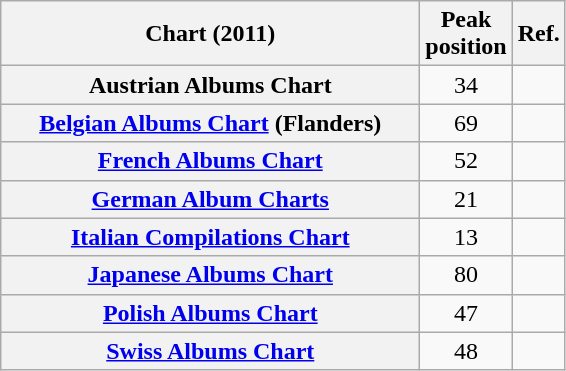<table class="wikitable sortable plainrowheaders" style="text-align: center">
<tr>
<th scope="col" style="width:17em;">Chart (2011)</th>
<th scope="col">Peak<br>position</th>
<th scope="col">Ref.</th>
</tr>
<tr>
<th scope="row">Austrian Albums Chart</th>
<td>34</td>
<td></td>
</tr>
<tr>
<th scope="row"><a href='#'>Belgian Albums Chart</a> (Flanders)</th>
<td>69</td>
<td></td>
</tr>
<tr>
<th scope="row"><a href='#'>French Albums Chart</a></th>
<td>52</td>
<td></td>
</tr>
<tr>
<th scope="row"><a href='#'>German Album Charts</a></th>
<td>21</td>
<td></td>
</tr>
<tr>
<th scope="row"><a href='#'>Italian Compilations Chart</a></th>
<td>13</td>
<td></td>
</tr>
<tr>
<th scope="row"><a href='#'>Japanese Albums Chart</a></th>
<td>80</td>
<td></td>
</tr>
<tr>
<th scope="row"><a href='#'>Polish Albums Chart</a></th>
<td>47</td>
<td></td>
</tr>
<tr>
<th scope="row"><a href='#'>Swiss Albums Chart</a></th>
<td>48</td>
<td></td>
</tr>
</table>
